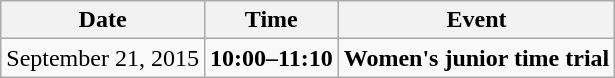<table class="wikitable">
<tr>
<th>Date</th>
<th>Time</th>
<th>Event</th>
</tr>
<tr>
<td>September 21, 2015</td>
<td><strong>10:00–11:10</strong></td>
<td><strong>Women's junior time trial</strong></td>
</tr>
</table>
